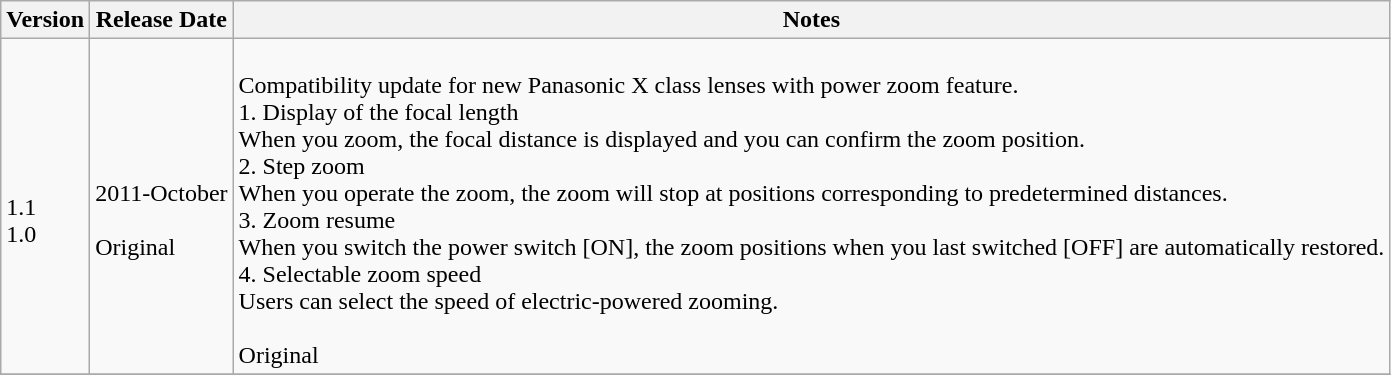<table class="wikitable plainlinks" border="1">
<tr>
<th>Version</th>
<th>Release Date</th>
<th>Notes</th>
</tr>
<tr>
<td><br>1.1<br>1.0</td>
<td><br>2011-October<br><br>
Original</td>
<td><br>Compatibility update for new Panasonic X class lenses with power zoom feature.<br>
1. Display of the focal length<br>
When you zoom, the focal distance is displayed and you can confirm the zoom position.<br>
2. Step zoom<br>
When you operate the zoom, the zoom will stop at positions corresponding to predetermined distances.<br>
3. Zoom resume<br>
When you switch the power switch [ON], the zoom positions when you last switched [OFF] are automatically restored.<br>
4. Selectable zoom speed<br>
Users can select the speed of electric-powered zooming.<br>
<br>
Original</td>
</tr>
<tr>
</tr>
</table>
